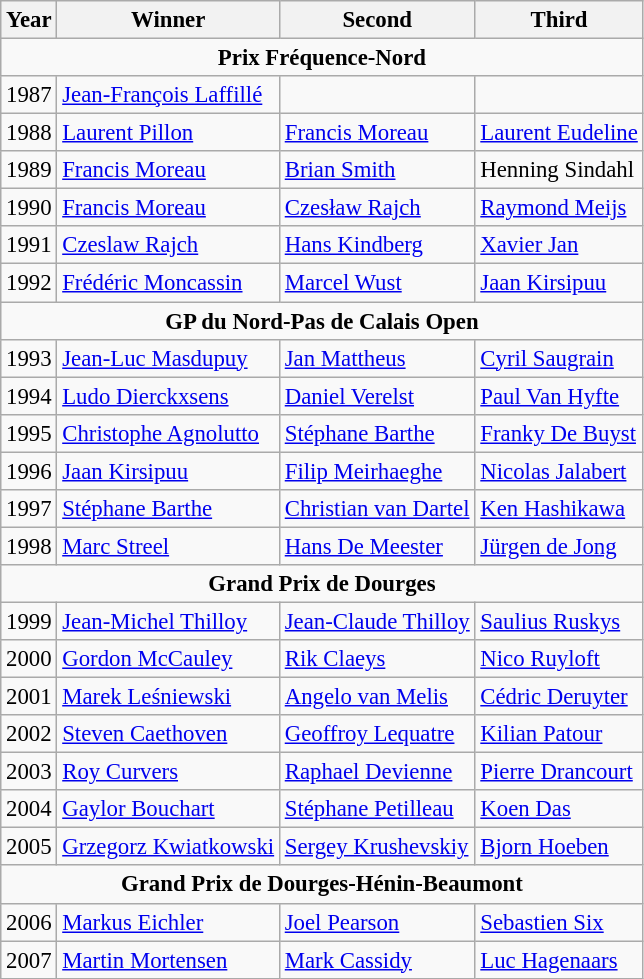<table class="wikitable sortable" style="font-size:95%">
<tr>
<th>Year</th>
<th>Winner</th>
<th>Second</th>
<th>Third</th>
</tr>
<tr>
<td colspan=4 align=center><strong>Prix Fréquence-Nord</strong></td>
</tr>
<tr>
<td>1987</td>
<td> <a href='#'>Jean-François Laffillé</a></td>
<td></td>
<td></td>
</tr>
<tr>
<td>1988</td>
<td> <a href='#'>Laurent Pillon</a></td>
<td> <a href='#'>Francis Moreau</a></td>
<td> <a href='#'>Laurent Eudeline</a></td>
</tr>
<tr>
<td>1989</td>
<td> <a href='#'>Francis Moreau</a></td>
<td> <a href='#'>Brian Smith</a></td>
<td> Henning Sindahl</td>
</tr>
<tr>
<td>1990</td>
<td> <a href='#'>Francis Moreau</a></td>
<td> <a href='#'>Czesław Rajch</a></td>
<td> <a href='#'>Raymond Meijs</a></td>
</tr>
<tr>
<td>1991</td>
<td> <a href='#'>Czeslaw Rajch</a></td>
<td> <a href='#'>Hans Kindberg</a></td>
<td> <a href='#'>Xavier Jan</a></td>
</tr>
<tr>
<td>1992</td>
<td> <a href='#'>Frédéric Moncassin</a></td>
<td> <a href='#'>Marcel Wust</a></td>
<td> <a href='#'>Jaan Kirsipuu</a></td>
</tr>
<tr>
<td colspan=4 align=center><strong>GP du Nord-Pas de Calais Open</strong></td>
</tr>
<tr>
<td>1993</td>
<td> <a href='#'>Jean-Luc Masdupuy</a></td>
<td> <a href='#'>Jan Mattheus</a></td>
<td> <a href='#'>Cyril Saugrain</a></td>
</tr>
<tr>
<td>1994</td>
<td> <a href='#'>Ludo Dierckxsens</a></td>
<td> <a href='#'>Daniel Verelst</a></td>
<td> <a href='#'>Paul Van Hyfte</a></td>
</tr>
<tr>
<td>1995</td>
<td> <a href='#'>Christophe Agnolutto</a></td>
<td> <a href='#'>Stéphane Barthe</a></td>
<td> <a href='#'>Franky De Buyst</a></td>
</tr>
<tr>
<td>1996</td>
<td> <a href='#'>Jaan Kirsipuu</a></td>
<td> <a href='#'>Filip Meirhaeghe</a></td>
<td> <a href='#'>Nicolas Jalabert</a></td>
</tr>
<tr>
<td>1997</td>
<td> <a href='#'>Stéphane Barthe</a></td>
<td> <a href='#'>Christian van Dartel</a></td>
<td> <a href='#'>Ken Hashikawa</a></td>
</tr>
<tr>
<td>1998</td>
<td> <a href='#'>Marc Streel</a></td>
<td> <a href='#'>Hans De Meester</a></td>
<td> <a href='#'>Jürgen de Jong</a></td>
</tr>
<tr>
<td colspan=4 align=center><strong>Grand Prix de Dourges</strong></td>
</tr>
<tr>
<td>1999</td>
<td> <a href='#'>Jean-Michel Thilloy</a></td>
<td> <a href='#'>Jean-Claude Thilloy</a></td>
<td> <a href='#'>Saulius Ruskys</a></td>
</tr>
<tr>
<td>2000</td>
<td> <a href='#'>Gordon McCauley</a></td>
<td> <a href='#'>Rik Claeys</a></td>
<td> <a href='#'>Nico Ruyloft</a></td>
</tr>
<tr>
<td>2001</td>
<td> <a href='#'>Marek Leśniewski</a></td>
<td> <a href='#'>Angelo van Melis</a></td>
<td> <a href='#'>Cédric Deruyter</a></td>
</tr>
<tr>
<td>2002</td>
<td> <a href='#'>Steven Caethoven</a></td>
<td> <a href='#'>Geoffroy Lequatre</a></td>
<td> <a href='#'>Kilian Patour</a></td>
</tr>
<tr>
<td>2003</td>
<td> <a href='#'>Roy Curvers</a></td>
<td> <a href='#'>Raphael Devienne</a></td>
<td> <a href='#'>Pierre Drancourt</a></td>
</tr>
<tr>
<td>2004</td>
<td> <a href='#'>Gaylor Bouchart</a></td>
<td> <a href='#'>Stéphane Petilleau</a></td>
<td> <a href='#'>Koen Das</a></td>
</tr>
<tr>
<td>2005</td>
<td> <a href='#'>Grzegorz Kwiatkowski</a></td>
<td> <a href='#'>Sergey Krushevskiy</a></td>
<td> <a href='#'>Bjorn Hoeben</a></td>
</tr>
<tr>
<td colspan=4 align=center><strong>Grand Prix de Dourges-Hénin-Beaumont</strong></td>
</tr>
<tr>
<td>2006</td>
<td> <a href='#'>Markus Eichler</a></td>
<td> <a href='#'>Joel Pearson</a></td>
<td> <a href='#'>Sebastien Six</a></td>
</tr>
<tr>
<td>2007</td>
<td> <a href='#'>Martin Mortensen</a></td>
<td> <a href='#'>Mark Cassidy</a></td>
<td> <a href='#'>Luc Hagenaars</a></td>
</tr>
</table>
